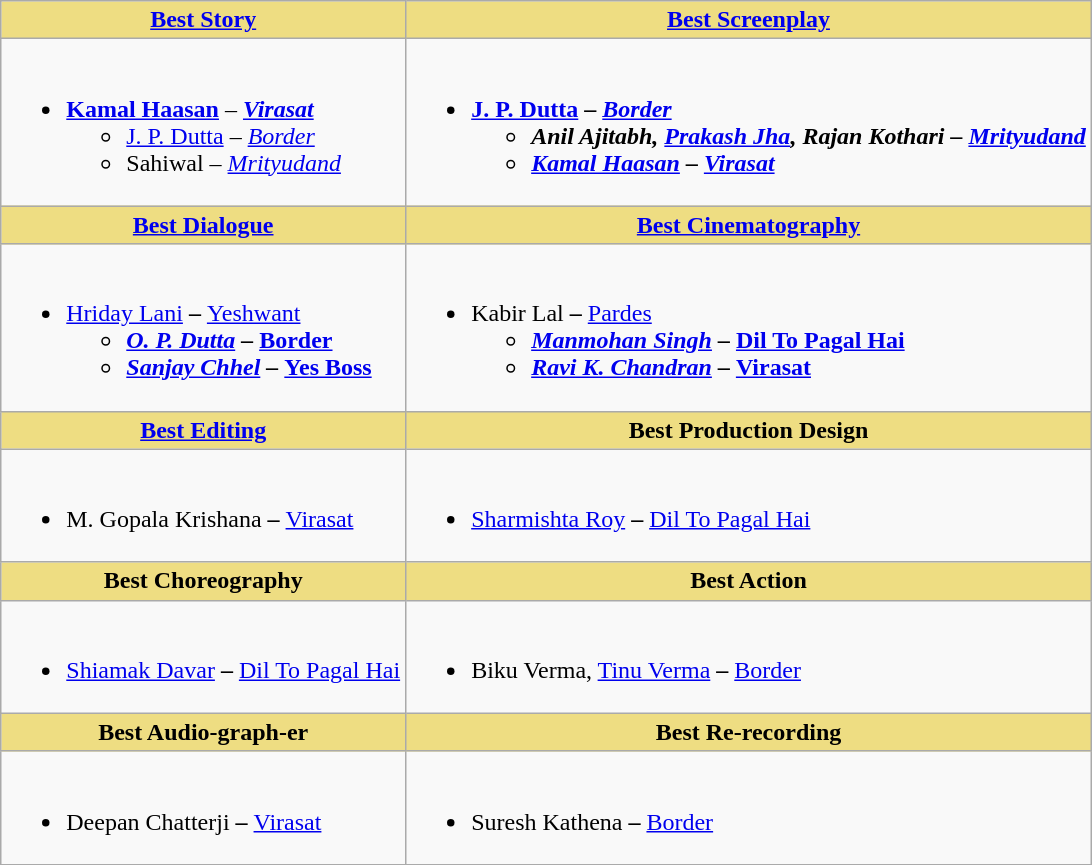<table class="wikitable">
<tr>
<th ! style="background:#EEDD82;text-align:center;"><a href='#'>Best Story</a></th>
<th ! style="background:#eedd82;text-align:center;"><a href='#'>Best Screenplay</a></th>
</tr>
<tr>
<td valign="top"><br><ul><li><strong><a href='#'>Kamal Haasan</a></strong> – <strong><em><a href='#'>Virasat</a></em></strong><ul><li><a href='#'>J. P. Dutta</a> – <em><a href='#'>Border</a></em></li><li>Sahiwal – <em><a href='#'>Mrityudand</a></em></li></ul></li></ul></td>
<td valign="top"><br><ul><li><strong><a href='#'>J. P. Dutta</a> – <em><a href='#'>Border</a><strong><em><ul><li>Anil Ajitabh, <a href='#'>Prakash Jha</a>, Rajan Kothari – </em><a href='#'>Mrityudand</a><em></li><li><a href='#'>Kamal Haasan</a> – </em><a href='#'>Virasat</a><em></li></ul></li></ul></td>
</tr>
<tr>
<th ! style="background:#EEDD82;text-align:center;"><a href='#'>Best Dialogue</a></th>
<th ! style="background:#eedd82;text-align:center;"><a href='#'>Best Cinematography</a></th>
</tr>
<tr>
<td valign="top"><br><ul><li></strong><a href='#'>Hriday Lani</a><strong> – </em></strong><a href='#'>Yeshwant</a><strong><em><ul><li><a href='#'>O. P. Dutta</a> – </em><a href='#'>Border</a><em></li><li><a href='#'>Sanjay Chhel</a> – </em><a href='#'>Yes Boss</a><em></li></ul></li></ul></td>
<td valign="top"><br><ul><li></strong>Kabir Lal<strong> – </em></strong><a href='#'>Pardes</a><strong><em><ul><li><a href='#'>Manmohan Singh</a> – </em><a href='#'>Dil To Pagal Hai</a><em></li><li><a href='#'>Ravi K. Chandran</a> – </em><a href='#'>Virasat</a><em></li></ul></li></ul></td>
</tr>
<tr>
<th ! style="background:#EEDD82;text-align:center;"><a href='#'>Best Editing</a></th>
<th ! style="background:#eedd82;text-align:center;">Best Production Design</th>
</tr>
<tr>
<td valign="top"><br><ul><li></strong>M. Gopala Krishana<strong> – </em></strong><a href='#'>Virasat</a><strong><em></li></ul></td>
<td valign="top"><br><ul><li></strong><a href='#'>Sharmishta Roy</a><strong> – </em></strong><a href='#'>Dil To Pagal Hai</a><strong><em></li></ul></td>
</tr>
<tr>
<th ! style="background:#EEDD82;text-align:center;">Best Choreography</th>
<th ! style="background:#eedd82;text-align:center;">Best Action</th>
</tr>
<tr>
<td valign="top"><br><ul><li></strong><a href='#'>Shiamak Davar</a><strong> – </em></strong><a href='#'>Dil To Pagal Hai</a><strong><em></li></ul></td>
<td valign="top"><br><ul><li></strong>Biku Verma, <a href='#'>Tinu Verma</a><strong> – </em></strong><a href='#'>Border</a><strong><em></li></ul></td>
</tr>
<tr>
<th ! style="background:#EEDD82;text-align:center;">Best Audio-graph-er</th>
<th ! style="background:#eedd82;text-align:center;">Best Re-recording</th>
</tr>
<tr>
<td valign="top"><br><ul><li></strong>Deepan Chatterji<strong> – </em></strong><a href='#'>Virasat</a><strong><em></li></ul></td>
<td valign="top"><br><ul><li></strong>Suresh Kathena<strong> – </em></strong><a href='#'>Border</a><strong><em></li></ul></td>
</tr>
<tr>
</tr>
</table>
